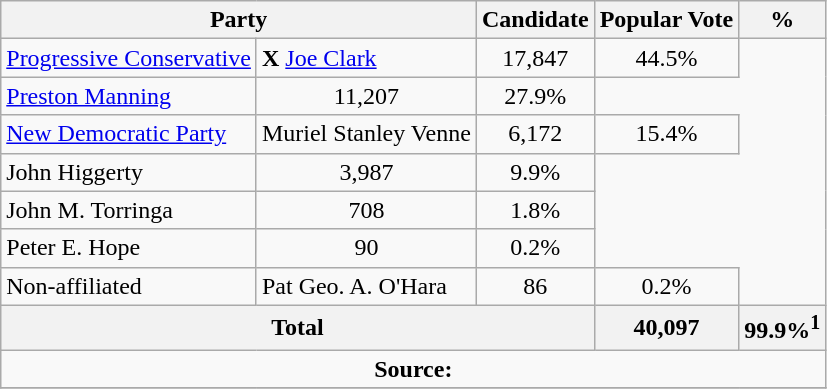<table class="wikitable">
<tr>
<th colspan="2">Party</th>
<th>Candidate</th>
<th>Popular Vote</th>
<th>%</th>
</tr>
<tr>
<td><a href='#'>Progressive Conservative</a></td>
<td> <strong>X</strong> <a href='#'>Joe Clark</a></td>
<td align=center>17,847</td>
<td align=center>44.5%</td>
</tr>
<tr>
<td><a href='#'>Preston Manning</a></td>
<td align=center>11,207</td>
<td align=center>27.9%</td>
</tr>
<tr>
<td><a href='#'>New Democratic Party</a></td>
<td>Muriel Stanley Venne</td>
<td align=center>6,172</td>
<td align=center>15.4%</td>
</tr>
<tr>
<td>John Higgerty</td>
<td align=center>3,987</td>
<td align=center>9.9%</td>
</tr>
<tr>
<td>John M. Torringa</td>
<td align=center>708</td>
<td align=center>1.8%</td>
</tr>
<tr>
<td>Peter E. Hope</td>
<td align=center>90</td>
<td align=center>0.2%</td>
</tr>
<tr>
<td>Non-affiliated</td>
<td>Pat Geo. A. O'Hara</td>
<td align=center>86</td>
<td align=center>0.2%</td>
</tr>
<tr>
<th colspan=3 align=center>Total</th>
<th align=right>40,097</th>
<th align=right>99.9%<sup>1</sup></th>
</tr>
<tr>
<td align="center" colspan=5><strong>Source:</strong> </td>
</tr>
<tr>
</tr>
</table>
